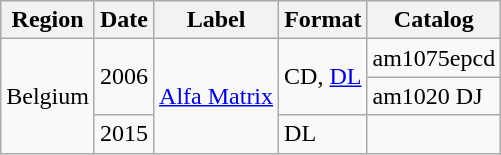<table class="wikitable">
<tr>
<th>Region</th>
<th>Date</th>
<th>Label</th>
<th>Format</th>
<th>Catalog</th>
</tr>
<tr>
<td rowspan="3">Belgium</td>
<td rowspan="2">2006</td>
<td rowspan="3"><a href='#'>Alfa Matrix</a></td>
<td rowspan="2">CD, <a href='#'>DL</a></td>
<td>am1075epcd</td>
</tr>
<tr>
<td>am1020 DJ</td>
</tr>
<tr>
<td>2015</td>
<td>DL</td>
<td></td>
</tr>
</table>
